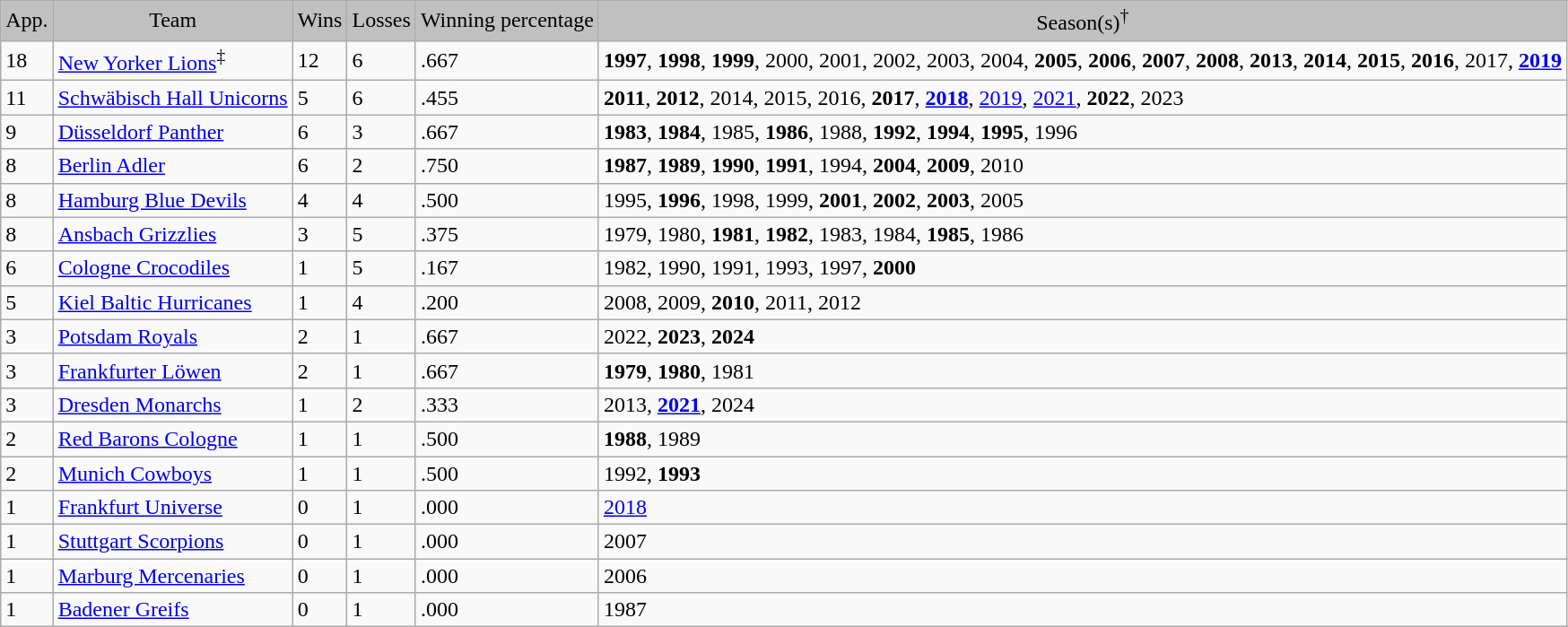<table class="wikitable sortable">
<tr style="text-align:center" bgcolor="silver">
<td>App.</td>
<td>Team</td>
<td>Wins</td>
<td>Losses</td>
<td>Winning percentage</td>
<td>Season(s)<sup>†</sup></td>
</tr>
<tr>
<td>18</td>
<td><a href='#'>New Yorker Lions</a><sup>‡</sup></td>
<td>12</td>
<td>6</td>
<td>.667</td>
<td><strong>1997</strong>, <strong>1998</strong>, <strong>1999</strong>, 2000, 2001, 2002, 2003, 2004, <strong>2005</strong>, <strong>2006</strong>, <strong>2007</strong>, <strong>2008</strong>, <strong>2013</strong>, <strong>2014</strong>, <strong>2015</strong>, <strong>2016</strong>, 2017, <strong><a href='#'>2019</a></strong></td>
</tr>
<tr>
<td>11</td>
<td><a href='#'>Schwäbisch Hall Unicorns</a></td>
<td>5</td>
<td>6</td>
<td>.455</td>
<td><strong>2011</strong>, <strong>2012</strong>, 2014, 2015, 2016, <strong>2017</strong>, <strong><a href='#'>2018</a></strong>, <a href='#'>2019</a>, <a href='#'>2021</a>, <strong>2022</strong>, 2023</td>
</tr>
<tr>
<td>9</td>
<td><a href='#'>Düsseldorf Panther</a></td>
<td>6</td>
<td>3</td>
<td>.667</td>
<td><strong>1983</strong>, <strong>1984</strong>, 1985, <strong>1986</strong>, 1988, <strong>1992</strong>, <strong>1994</strong>, <strong>1995</strong>, 1996</td>
</tr>
<tr>
<td>8</td>
<td><a href='#'>Berlin Adler</a></td>
<td>6</td>
<td>2</td>
<td>.750</td>
<td><strong>1987</strong>, <strong>1989</strong>, <strong>1990</strong>, <strong>1991</strong>, 1994, <strong>2004</strong>, <strong>2009</strong>, 2010</td>
</tr>
<tr>
<td>8</td>
<td><a href='#'>Hamburg Blue Devils</a></td>
<td>4</td>
<td>4</td>
<td>.500</td>
<td>1995, <strong>1996</strong>, 1998, 1999, <strong>2001</strong>, <strong>2002</strong>, <strong>2003</strong>, 2005</td>
</tr>
<tr>
<td>8</td>
<td><a href='#'>Ansbach Grizzlies</a></td>
<td>3</td>
<td>5</td>
<td>.375</td>
<td>1979, 1980, <strong>1981</strong>, <strong>1982</strong>, 1983, 1984, <strong>1985</strong>, 1986</td>
</tr>
<tr>
<td>6</td>
<td><a href='#'>Cologne Crocodiles</a></td>
<td>1</td>
<td>5</td>
<td>.167</td>
<td>1982, 1990, 1991, 1993, 1997, <strong>2000</strong></td>
</tr>
<tr>
<td>5</td>
<td><a href='#'>Kiel Baltic Hurricanes</a></td>
<td>1</td>
<td>4</td>
<td>.200</td>
<td>2008, 2009, <strong>2010</strong>, 2011, 2012</td>
</tr>
<tr>
<td>3</td>
<td><a href='#'>Potsdam Royals</a></td>
<td>2</td>
<td>1</td>
<td>.667</td>
<td>2022, <strong>2023</strong>, <strong>2024</strong></td>
</tr>
<tr>
<td>3</td>
<td><a href='#'>Frankfurter Löwen</a></td>
<td>2</td>
<td>1</td>
<td>.667</td>
<td><strong>1979</strong>, <strong>1980</strong>, 1981</td>
</tr>
<tr>
<td>3</td>
<td><a href='#'>Dresden Monarchs</a></td>
<td>1</td>
<td>2</td>
<td>.333</td>
<td>2013, <strong><a href='#'>2021</a></strong>, 2024</td>
</tr>
<tr>
<td>2</td>
<td><a href='#'>Red Barons Cologne</a></td>
<td>1</td>
<td>1</td>
<td>.500</td>
<td><strong>1988</strong>, 1989</td>
</tr>
<tr>
<td>2</td>
<td><a href='#'>Munich Cowboys</a></td>
<td>1</td>
<td>1</td>
<td>.500</td>
<td>1992, <strong>1993</strong></td>
</tr>
<tr>
<td>1</td>
<td><a href='#'>Frankfurt Universe</a></td>
<td>0</td>
<td>1</td>
<td>.000</td>
<td><a href='#'>2018</a></td>
</tr>
<tr>
<td>1</td>
<td><a href='#'>Stuttgart Scorpions</a></td>
<td>0</td>
<td>1</td>
<td>.000</td>
<td>2007</td>
</tr>
<tr>
<td>1</td>
<td><a href='#'>Marburg Mercenaries</a></td>
<td>0</td>
<td>1</td>
<td>.000</td>
<td>2006</td>
</tr>
<tr>
<td>1</td>
<td><a href='#'>Badener Greifs</a></td>
<td>0</td>
<td>1</td>
<td>.000</td>
<td>1987</td>
</tr>
</table>
